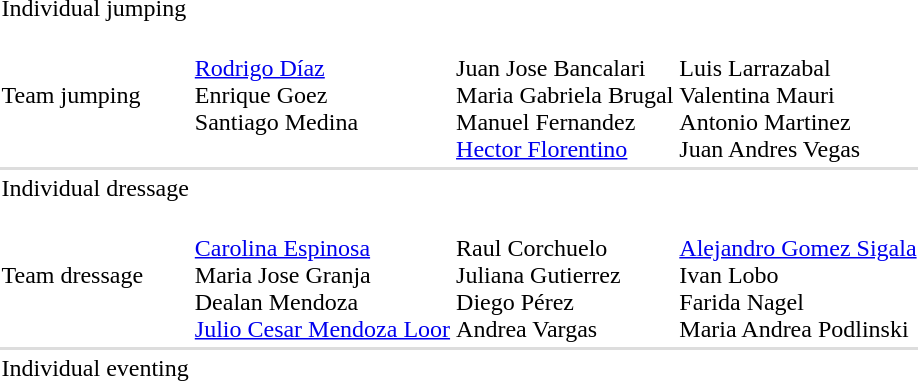<table>
<tr>
<td>Individual jumping</td>
<td></td>
<td></td>
<td></td>
</tr>
<tr>
<td>Team jumping</td>
<td valign=top><br><a href='#'>Rodrigo Díaz</a><br>Enrique Goez<br>Santiago Medina</td>
<td nowrap><br>Juan Jose Bancalari<br>Maria Gabriela Brugal<br>Manuel Fernandez<br><a href='#'>Hector Florentino</a></td>
<td><br>Luis Larrazabal<br>Valentina Mauri<br>Antonio Martinez<br>Juan Andres Vegas</td>
</tr>
<tr bgcolor=#dddddd>
<td colspan=4></td>
</tr>
<tr>
<td>Individual dressage</td>
<td></td>
<td></td>
<td></td>
</tr>
<tr>
<td>Team dressage</td>
<td nowrap><br><a href='#'>Carolina Espinosa</a><br>Maria Jose Granja<br>Dealan Mendoza<br><a href='#'>Julio Cesar Mendoza Loor</a></td>
<td><br>Raul Corchuelo<br>Juliana Gutierrez<br>Diego Pérez<br>Andrea Vargas</td>
<td nowrap><br><a href='#'>Alejandro Gomez Sigala</a><br>Ivan Lobo<br>Farida Nagel<br>Maria Andrea Podlinski</td>
</tr>
<tr bgcolor=#dddddd>
<td colspan=4></td>
</tr>
<tr>
<td>Individual eventing</td>
<td></td>
<td></td>
<td></td>
</tr>
</table>
